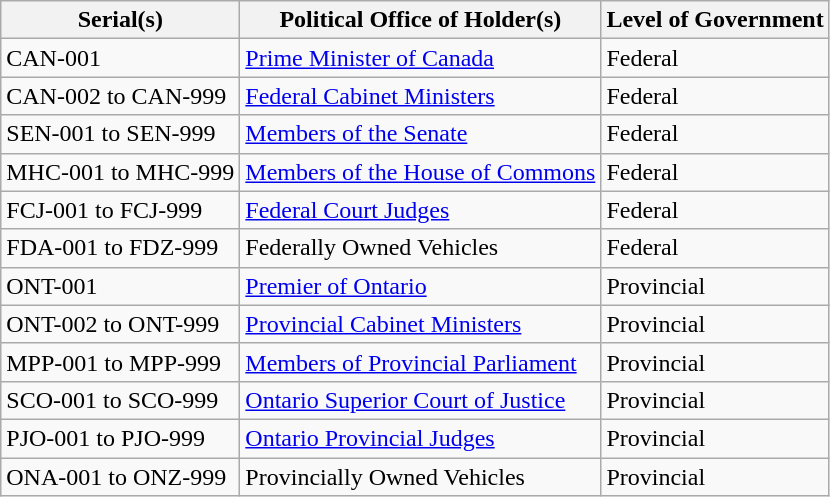<table class="wikitable sortable">
<tr>
<th>Serial(s)</th>
<th>Political Office of Holder(s)</th>
<th>Level of Government</th>
</tr>
<tr>
<td>CAN-001</td>
<td><a href='#'>Prime Minister of Canada</a></td>
<td>Federal</td>
</tr>
<tr>
<td>CAN-002 to CAN-999</td>
<td><a href='#'>Federal Cabinet Ministers</a></td>
<td>Federal</td>
</tr>
<tr>
<td>SEN-001 to SEN-999</td>
<td><a href='#'>Members of the Senate</a></td>
<td>Federal</td>
</tr>
<tr>
<td>MHC-001 to MHC-999</td>
<td><a href='#'>Members of the House of Commons</a></td>
<td>Federal</td>
</tr>
<tr>
<td>FCJ-001 to FCJ-999</td>
<td><a href='#'>Federal Court Judges</a></td>
<td>Federal</td>
</tr>
<tr>
<td>FDA-001 to FDZ-999</td>
<td>Federally Owned Vehicles</td>
<td>Federal</td>
</tr>
<tr>
<td>ONT-001</td>
<td><a href='#'>Premier of Ontario</a></td>
<td>Provincial</td>
</tr>
<tr>
<td>ONT-002 to ONT-999</td>
<td><a href='#'>Provincial Cabinet Ministers</a></td>
<td>Provincial</td>
</tr>
<tr>
<td>MPP-001 to MPP-999</td>
<td><a href='#'>Members of Provincial Parliament</a></td>
<td>Provincial</td>
</tr>
<tr>
<td>SCO-001 to SCO-999</td>
<td><a href='#'>Ontario Superior Court of Justice</a></td>
<td>Provincial</td>
</tr>
<tr>
<td>PJO-001 to PJO-999</td>
<td><a href='#'>Ontario Provincial Judges</a></td>
<td>Provincial</td>
</tr>
<tr>
<td>ONA-001 to ONZ-999</td>
<td>Provincially Owned Vehicles</td>
<td>Provincial</td>
</tr>
</table>
